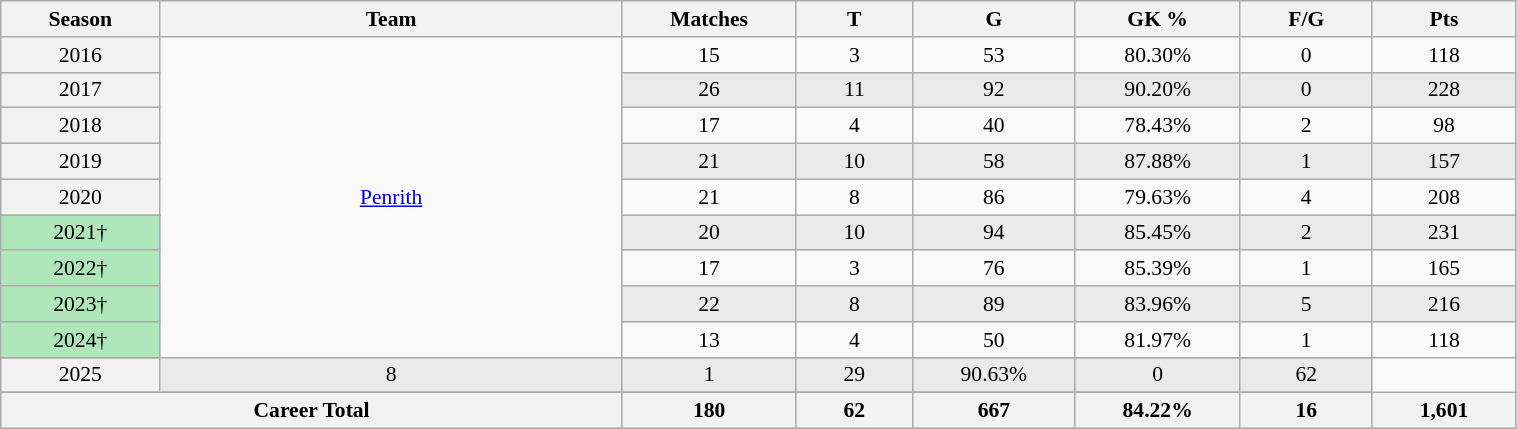<table class="wikitable sortable" style="font-size:90%; text-align:center; width:80%;">
<tr>
<th width="2%">Season</th>
<th width="8%">Team</th>
<th width="2%">Matches</th>
<th width="2%">T</th>
<th width="2%">G</th>
<th width=2%>GK %</th>
<th width="2%">F/G</th>
<th width="2%">Pts</th>
</tr>
<tr>
<th scope="row" style="text-align:center; font-weight:normal">2016</th>
<td rowspan="10"> <a href='#'>Penrith</a></td>
<td>15</td>
<td>3</td>
<td>53</td>
<td>80.30%</td>
<td>0</td>
<td>118</td>
</tr>
<tr style="background:#eaeaea;">
<th scope="row" style="text-align:center; font-weight:normal">2017</th>
<td>26</td>
<td>11</td>
<td>92</td>
<td>90.20%</td>
<td>0</td>
<td>228</td>
</tr>
<tr>
<th scope="row" style="text-align:center; font-weight:normal">2018</th>
<td>17</td>
<td>4</td>
<td>40</td>
<td>78.43%</td>
<td>2</td>
<td>98</td>
</tr>
<tr style="background:#eaeaea;">
<th scope="row" style="text-align:center; font-weight:normal">2019</th>
<td>21</td>
<td>10</td>
<td>58</td>
<td>87.88%</td>
<td>1</td>
<td>157</td>
</tr>
<tr>
<th scope="row" style="text-align:center; font-weight:normal">2020</th>
<td>21</td>
<td>8</td>
<td>86</td>
<td>79.63%</td>
<td>4</td>
<td>208</td>
</tr>
<tr style="background:#eaeaea;">
<th scope="row" style="text-align:center; font-weight:normal; background:#afe6ba;">2021†</th>
<td>20</td>
<td>10</td>
<td>94</td>
<td>85.45%</td>
<td>2</td>
<td>231</td>
</tr>
<tr>
<th scope="row" style="text-align:center; font-weight:normal; background:#afe6ba;">2022†</th>
<td>17</td>
<td>3</td>
<td>76</td>
<td>85.39%</td>
<td>1</td>
<td>165</td>
</tr>
<tr style="background:#eaeaea;">
<th scope="row" style="text-align:center; font-weight:normal; background:#afe6ba;">2023†</th>
<td>22</td>
<td>8</td>
<td>89</td>
<td>83.96%</td>
<td>5</td>
<td>216</td>
</tr>
<tr>
<th scope="row" style="text-align:center; font-weight:normal; background:#afe6ba;">2024†</th>
<td>13</td>
<td>4</td>
<td>50</td>
<td>81.97%</td>
<td>1</td>
<td>118</td>
</tr>
<tr>
</tr>
<tr style="background:#eaeaea;">
<th scope="row" style="text-align:center; font-weight:normal">2025</th>
<td>8</td>
<td>1</td>
<td>29</td>
<td>90.63%</td>
<td>0</td>
<td>62</td>
</tr>
<tr>
</tr>
<tr class="sortbottom">
<th colspan="2">Career Total</th>
<th>180</th>
<th>62</th>
<th>667</th>
<th>84.22%</th>
<th>16</th>
<th>1,601</th>
</tr>
</table>
